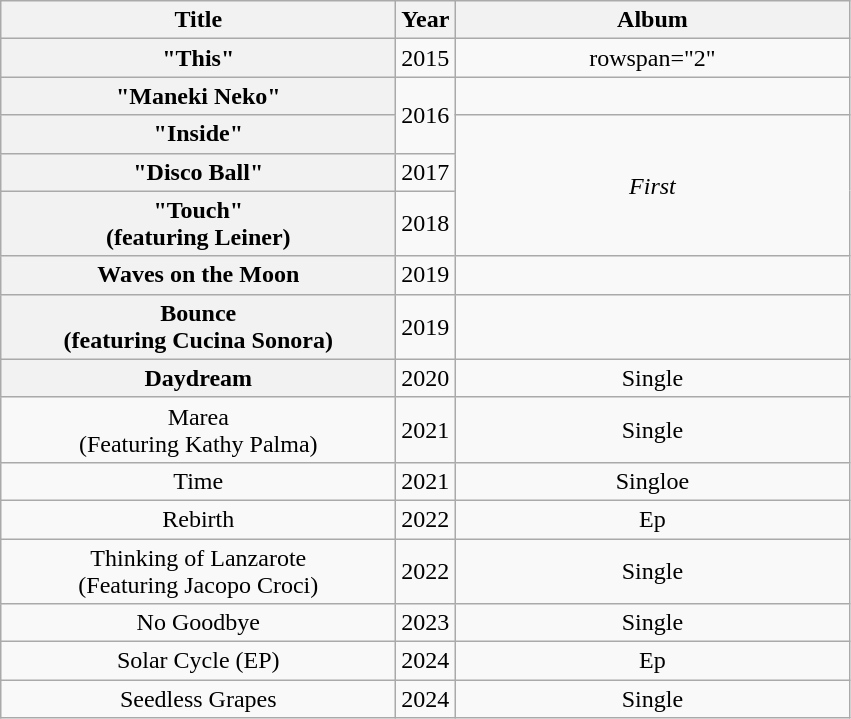<table class="wikitable plainrowheaders" style="text-align:center;">
<tr>
<th rowspan="1" style="width:16em;">Title</th>
<th rowspan="1">Year</th>
<th rowspan="1" style="width:16em;">Album</th>
</tr>
<tr>
<th scope="row">"This"</th>
<td rowspan="1">2015</td>
<td>rowspan="2" </td>
</tr>
<tr>
<th scope="row">"Maneki Neko"</th>
<td rowspan="2">2016</td>
</tr>
<tr>
<th scope="row">"Inside"</th>
<td rowspan="3"><em>First</em></td>
</tr>
<tr>
<th scope="row">"Disco Ball"</th>
<td rowspan="1">2017</td>
</tr>
<tr>
<th scope="row">"Touch"<br><span>(featuring Leiner)</span></th>
<td rowspan="1">2018</td>
</tr>
<tr>
<th>Waves on the Moon</th>
<td>2019</td>
<td></td>
</tr>
<tr>
<th>Bounce<br>(featuring Cucina Sonora)</th>
<td>2019</td>
<td></td>
</tr>
<tr>
<th>Daydream</th>
<td>2020</td>
<td>Single</td>
</tr>
<tr>
<td>Marea<br>(Featuring Kathy Palma)</td>
<td>2021</td>
<td>Single</td>
</tr>
<tr>
<td>Time</td>
<td>2021</td>
<td>Singloe</td>
</tr>
<tr>
<td>Rebirth</td>
<td>2022</td>
<td>Ep</td>
</tr>
<tr>
<td>Thinking of Lanzarote<br>(Featuring Jacopo Croci)</td>
<td>2022</td>
<td>Single</td>
</tr>
<tr>
<td>No Goodbye</td>
<td>2023</td>
<td>Single</td>
</tr>
<tr>
<td>Solar Cycle (EP)</td>
<td>2024</td>
<td>Ep</td>
</tr>
<tr>
<td>Seedless Grapes</td>
<td>2024</td>
<td>Single</td>
</tr>
</table>
